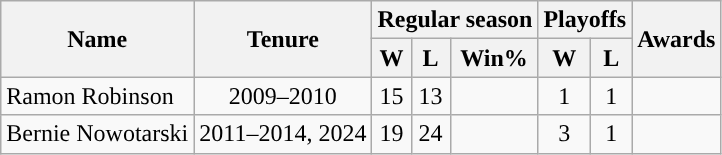<table class="wikitable">
<tr>
<th rowspan="2">Name</th>
<th rowspan="2">Tenure</th>
<th colspan="3">Regular season</th>
<th colspan="2">Playoffs</th>
<th rowspan="2">Awards</th>
</tr>
<tr>
<th rowspan="1">W</th>
<th rowspan="1">L</th>
<th rowspan="1">Win%</th>
<th rowspan="1">W</th>
<th rowspan="1">L</th>
</tr>
<tr>
<td>Ramon Robinson</td>
<td style="text-align:center;">2009–2010</td>
<td style="text-align:center;">15</td>
<td style="text-align:center;">13</td>
<td style="text-align:center;"></td>
<td style="text-align:center;">1</td>
<td style="text-align:center;">1</td>
<td></td>
</tr>
<tr>
<td>Bernie Nowotarski</td>
<td style="text-align:center;">2011–2014, 2024</td>
<td style="text-align:center;">19</td>
<td style="text-align:center;">24</td>
<td style="text-align:center;"></td>
<td style="text-align:center;">3</td>
<td style="text-align:center;">1</td>
<td></td>
</tr>
</table>
